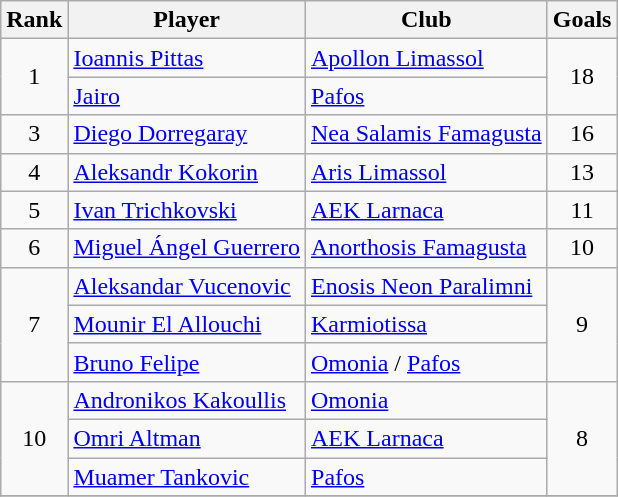<table class="wikitable" style="text-align:center">
<tr>
<th>Rank</th>
<th>Player</th>
<th>Club</th>
<th>Goals</th>
</tr>
<tr>
<td rowspan="2">1</td>
<td align="left"> <a href='#'>Ioannis Pittas</a></td>
<td align="left"><a href='#'>Apollon Limassol</a></td>
<td rowspan="2">18</td>
</tr>
<tr>
<td align="left"> <a href='#'>Jairo</a></td>
<td align="left"><a href='#'>Pafos</a></td>
</tr>
<tr>
<td>3</td>
<td align="left"> <a href='#'>Diego Dorregaray</a></td>
<td align="left"><a href='#'>Nea Salamis Famagusta</a></td>
<td>16</td>
</tr>
<tr>
<td>4</td>
<td align="left"> <a href='#'>Aleksandr Kokorin</a></td>
<td align="left"><a href='#'>Aris Limassol</a></td>
<td>13</td>
</tr>
<tr>
<td>5</td>
<td align="left"> <a href='#'>Ivan Trichkovski</a></td>
<td align="left"><a href='#'>AEK Larnaca</a></td>
<td>11</td>
</tr>
<tr>
<td>6</td>
<td align="left"> <a href='#'>Miguel Ángel Guerrero</a></td>
<td align="left"><a href='#'>Anorthosis Famagusta</a></td>
<td>10</td>
</tr>
<tr>
<td rowspan="3">7</td>
<td align="left"> <a href='#'>Aleksandar Vucenovic</a></td>
<td align="left"><a href='#'>Enosis Neon Paralimni</a></td>
<td rowspan="3">9</td>
</tr>
<tr>
<td align="left"> <a href='#'>Mounir El Allouchi</a></td>
<td align="left"><a href='#'>Karmiotissa</a></td>
</tr>
<tr>
<td align="left"> <a href='#'>Bruno Felipe</a></td>
<td align="left"><a href='#'>Omonia</a> / <a href='#'>Pafos</a></td>
</tr>
<tr>
<td rowspan="3">10</td>
<td align="left"> <a href='#'>Andronikos Kakoullis</a></td>
<td align="left"><a href='#'>Omonia</a></td>
<td rowspan="3">8</td>
</tr>
<tr>
<td align="left"> <a href='#'>Omri Altman</a></td>
<td align="left"><a href='#'>AEK Larnaca</a></td>
</tr>
<tr>
<td align="left"> <a href='#'>Muamer Tankovic</a></td>
<td align="left"><a href='#'>Pafos</a></td>
</tr>
<tr>
</tr>
</table>
